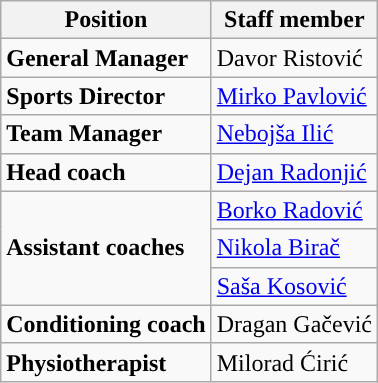<table class="wikitable">
<tr>
<th>Position</th>
<th>Staff member</th>
</tr>
<tr>
<td><strong>General Manager</strong></td>
<td> Davor Ristović</td>
</tr>
<tr>
<td><strong>Sports Director</strong></td>
<td> <a href='#'>Mirko Pavlović</a></td>
</tr>
<tr>
<td><strong>Team Manager</strong></td>
<td> <a href='#'>Nebojša Ilić</a></td>
</tr>
<tr>
<td><strong>Head coach</strong></td>
<td> <a href='#'>Dejan Radonjić</a></td>
</tr>
<tr>
<td rowspan=3><strong>Assistant coaches</strong></td>
<td> <a href='#'>Borko Radović</a></td>
</tr>
<tr>
<td> <a href='#'>Nikola Birač</a></td>
</tr>
<tr>
<td> <a href='#'>Saša Kosović</a></td>
</tr>
<tr>
<td><strong>Conditioning coach</strong></td>
<td> Dragan Gačević</td>
</tr>
<tr>
<td><strong>Physiotherapist</strong></td>
<td> Milorad Ćirić</td>
</tr>
</table>
